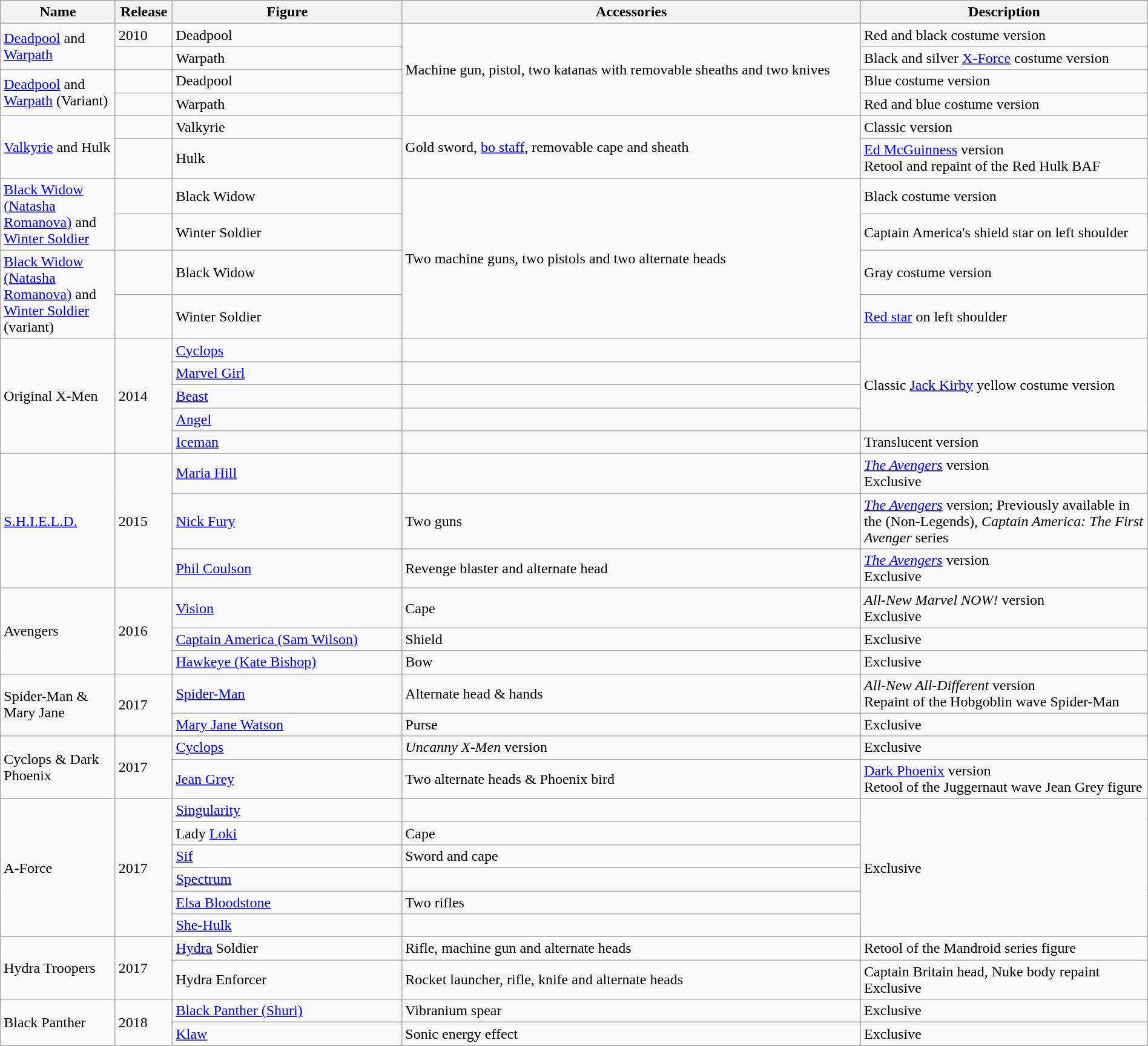<table class="wikitable" style="width:100%;">
<tr>
<th width=10%>Name</th>
<th width=5%>Release</th>
<th width=20%>Figure</th>
<th width=40%>Accessories</th>
<th width=40%>Description</th>
</tr>
<tr>
<td rowspan=2><a href='#'>Deadpool</a> and <a href='#'>Warpath</a></td>
<td>2010</td>
<td>Deadpool</td>
<td rowspan=4>Machine gun, pistol, two katanas with removable sheaths and two knives</td>
<td>Red and black costume version</td>
</tr>
<tr>
<td></td>
<td>Warpath</td>
<td>Black and silver <a href='#'>X-Force</a> costume version</td>
</tr>
<tr>
<td rowspan=2><a href='#'>Deadpool</a> and <a href='#'>Warpath</a> (Variant)</td>
<td></td>
<td>Deadpool</td>
<td>Blue costume version</td>
</tr>
<tr>
<td></td>
<td>Warpath</td>
<td>Red and blue costume version</td>
</tr>
<tr>
<td rowspan=2><a href='#'>Valkyrie</a> and Hulk</td>
<td></td>
<td>Valkyrie</td>
<td rowspan=2>Gold sword, <a href='#'>bo staff</a>, removable cape and sheath</td>
<td>Classic version</td>
</tr>
<tr>
<td></td>
<td>Hulk</td>
<td><a href='#'>Ed McGuinness</a> version<br>Retool and repaint of the Red Hulk BAF</td>
</tr>
<tr>
<td rowspan=2><a href='#'>Black Widow (Natasha Romanova)</a> and <a href='#'>Winter Soldier</a></td>
<td></td>
<td>Black Widow</td>
<td rowspan=4>Two machine guns, two pistols and two alternate heads</td>
<td>Black costume version</td>
</tr>
<tr>
<td></td>
<td>Winter Soldier</td>
<td>Captain America's shield star on left shoulder</td>
</tr>
<tr>
<td rowspan=2><a href='#'>Black Widow (Natasha Romanova)</a> and <a href='#'>Winter Soldier</a> (variant)</td>
<td></td>
<td>Black Widow</td>
<td>Gray costume version</td>
</tr>
<tr>
<td></td>
<td>Winter Soldier</td>
<td><a href='#'>Red star</a> on left shoulder</td>
</tr>
<tr>
<td rowspan=5>Original X-Men</td>
<td rowspan=5>2014</td>
<td><a href='#'>Cyclops</a></td>
<td></td>
<td rowspan=4>Classic <a href='#'>Jack Kirby</a> yellow costume version</td>
</tr>
<tr>
<td><a href='#'>Marvel Girl</a></td>
<td></td>
</tr>
<tr>
<td><a href='#'>Beast</a></td>
<td></td>
</tr>
<tr>
<td><a href='#'>Angel</a></td>
<td></td>
</tr>
<tr>
<td><a href='#'>Iceman</a></td>
<td></td>
<td>Translucent version</td>
</tr>
<tr>
<td rowspan=3><a href='#'>S.H.I.E.L.D.</a></td>
<td rowspan=3>2015</td>
<td><a href='#'>Maria Hill</a></td>
<td></td>
<td><em><a href='#'>The Avengers</a></em> version<br>Exclusive</td>
</tr>
<tr>
<td><a href='#'>Nick Fury</a></td>
<td>Two guns</td>
<td><em><a href='#'>The Avengers</a></em> version; Previously available in the (Non-Legends), <em>Captain America: The First Avenger</em> series</td>
</tr>
<tr>
<td><a href='#'>Phil Coulson</a></td>
<td>Revenge blaster and alternate head</td>
<td><em><a href='#'>The Avengers</a></em> version<br>Exclusive</td>
</tr>
<tr>
<td rowspan=3>Avengers</td>
<td rowspan=3>2016</td>
<td><a href='#'>Vision</a></td>
<td>Cape</td>
<td><em>All-New Marvel NOW!</em> version<br>Exclusive</td>
</tr>
<tr>
<td><a href='#'>Captain America (Sam Wilson)</a></td>
<td>Shield</td>
<td>Exclusive</td>
</tr>
<tr>
<td><a href='#'>Hawkeye (Kate Bishop)</a></td>
<td>Bow</td>
<td>Exclusive</td>
</tr>
<tr>
<td rowspan=2>Spider-Man & Mary Jane</td>
<td rowspan=2>2017</td>
<td><a href='#'>Spider-Man</a></td>
<td>Alternate head & hands</td>
<td><em>All-New All-Different</em> version<br>Repaint of the Hobgoblin wave Spider-Man</td>
</tr>
<tr>
<td><a href='#'>Mary Jane Watson</a></td>
<td>Purse</td>
<td>Exclusive</td>
</tr>
<tr>
<td rowspan=2>Cyclops & Dark Phoenix</td>
<td rowspan=2>2017</td>
<td><a href='#'>Cyclops</a></td>
<td><em>Uncanny X-Men</em> version</td>
<td>Exclusive</td>
</tr>
<tr>
<td><a href='#'>Jean Grey</a></td>
<td>Two alternate heads & Phoenix bird</td>
<td><a href='#'>Dark Phoenix</a> version<br>Retool of the Juggernaut wave Jean Grey figure</td>
</tr>
<tr>
<td rowspan=6>A-Force</td>
<td rowspan=6>2017</td>
<td><a href='#'>Singularity</a></td>
<td></td>
<td rowspan=6>Exclusive</td>
</tr>
<tr>
<td>Lady <a href='#'>Loki</a></td>
<td>Cape</td>
</tr>
<tr>
<td><a href='#'>Sif</a></td>
<td>Sword and cape</td>
</tr>
<tr>
<td><a href='#'>Spectrum</a></td>
<td></td>
</tr>
<tr>
<td><a href='#'>Elsa Bloodstone</a></td>
<td>Two rifles</td>
</tr>
<tr>
<td><a href='#'>She-Hulk</a></td>
<td></td>
</tr>
<tr>
<td rowspan=2>Hydra Troopers</td>
<td rowspan=2>2017</td>
<td><a href='#'>Hydra</a> Soldier</td>
<td>Rifle, machine gun and alternate heads</td>
<td>Retool of the Mandroid series figure</td>
</tr>
<tr>
<td>Hydra Enforcer</td>
<td>Rocket launcher, rifle, knife and alternate heads</td>
<td>Captain Britain head, Nuke body repaint<br>Exclusive</td>
</tr>
<tr>
<td rowspan=2>Black Panther</td>
<td rowspan=2>2018</td>
<td><a href='#'>Black Panther (Shuri)</a></td>
<td>Vibranium spear</td>
<td>Exclusive</td>
</tr>
<tr>
<td><a href='#'>Klaw</a></td>
<td>Sonic energy effect</td>
<td>Exclusive</td>
</tr>
</table>
